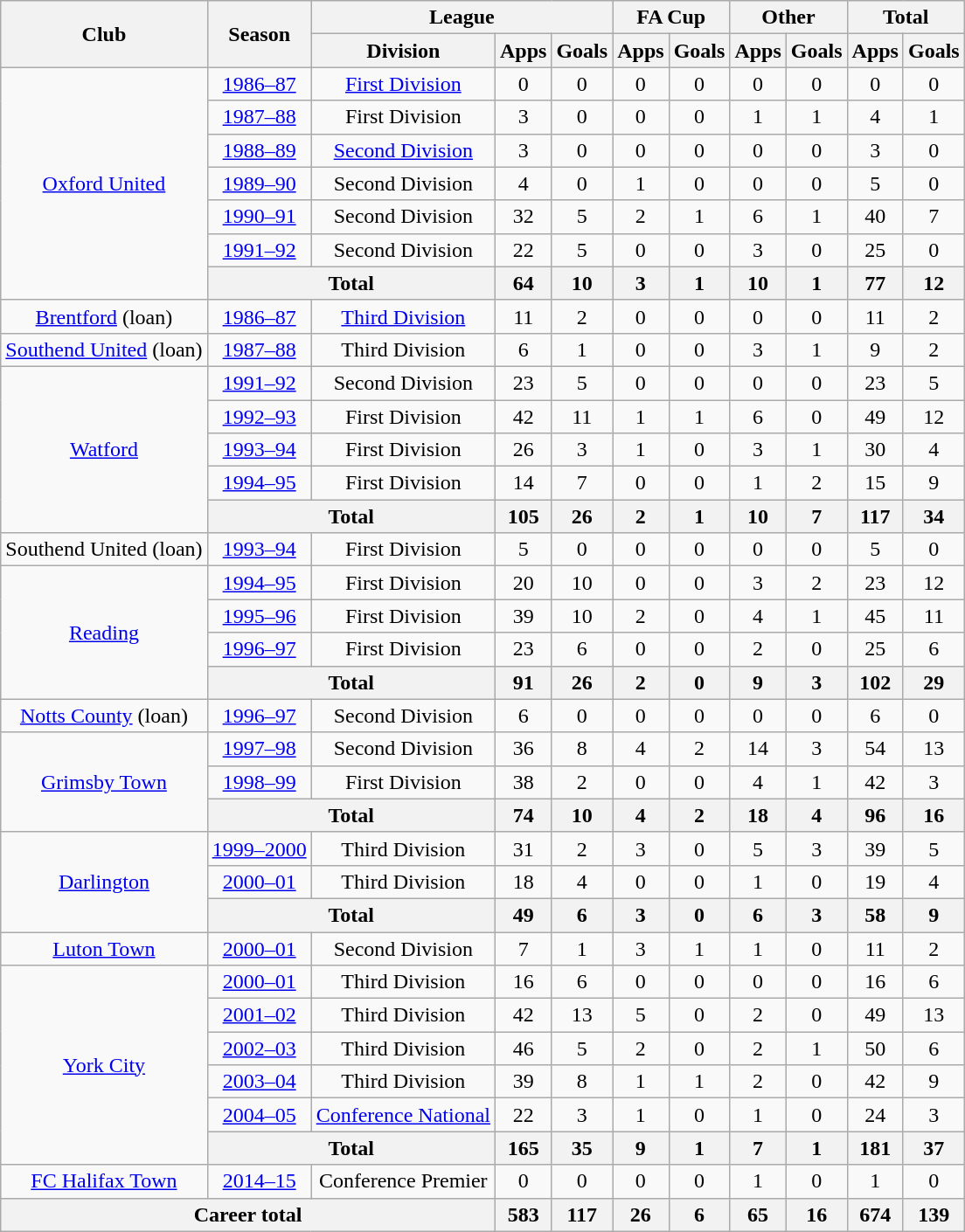<table class="wikitable" style="text-align: center;">
<tr>
<th rowspan="2">Club</th>
<th rowspan="2">Season</th>
<th colspan="3">League</th>
<th colspan="2">FA Cup</th>
<th colspan="2">Other</th>
<th colspan="2">Total</th>
</tr>
<tr>
<th>Division</th>
<th>Apps</th>
<th>Goals</th>
<th>Apps</th>
<th>Goals</th>
<th>Apps</th>
<th>Goals</th>
<th>Apps</th>
<th>Goals</th>
</tr>
<tr>
<td rowspan="7"><a href='#'>Oxford United</a></td>
<td><a href='#'>1986–87</a></td>
<td><a href='#'>First Division</a></td>
<td>0</td>
<td>0</td>
<td>0</td>
<td>0</td>
<td>0</td>
<td>0</td>
<td>0</td>
<td>0</td>
</tr>
<tr>
<td><a href='#'>1987–88</a></td>
<td>First Division</td>
<td>3</td>
<td>0</td>
<td>0</td>
<td>0</td>
<td>1</td>
<td>1</td>
<td>4</td>
<td>1</td>
</tr>
<tr>
<td><a href='#'>1988–89</a></td>
<td><a href='#'>Second Division</a></td>
<td>3</td>
<td>0</td>
<td>0</td>
<td>0</td>
<td>0</td>
<td>0</td>
<td>3</td>
<td>0</td>
</tr>
<tr>
<td><a href='#'>1989–90</a></td>
<td>Second Division</td>
<td>4</td>
<td>0</td>
<td>1</td>
<td>0</td>
<td>0</td>
<td>0</td>
<td>5</td>
<td>0</td>
</tr>
<tr>
<td><a href='#'>1990–91</a></td>
<td>Second Division</td>
<td>32</td>
<td>5</td>
<td>2</td>
<td>1</td>
<td>6</td>
<td>1</td>
<td>40</td>
<td>7</td>
</tr>
<tr>
<td><a href='#'>1991–92</a></td>
<td>Second Division</td>
<td>22</td>
<td>5</td>
<td>0</td>
<td>0</td>
<td>3</td>
<td>0</td>
<td>25</td>
<td>0</td>
</tr>
<tr>
<th colspan="2">Total</th>
<th>64</th>
<th>10</th>
<th>3</th>
<th>1</th>
<th>10</th>
<th>1</th>
<th>77</th>
<th>12</th>
</tr>
<tr>
<td><a href='#'>Brentford</a> (loan)</td>
<td><a href='#'>1986–87</a></td>
<td><a href='#'>Third Division</a></td>
<td>11</td>
<td>2</td>
<td>0</td>
<td>0</td>
<td>0</td>
<td>0</td>
<td>11</td>
<td>2</td>
</tr>
<tr>
<td><a href='#'>Southend United</a> (loan)</td>
<td><a href='#'>1987–88</a></td>
<td>Third Division</td>
<td>6</td>
<td>1</td>
<td>0</td>
<td>0</td>
<td>3</td>
<td>1</td>
<td>9</td>
<td>2</td>
</tr>
<tr>
<td rowspan="5"><a href='#'>Watford</a></td>
<td><a href='#'>1991–92</a></td>
<td>Second Division</td>
<td>23</td>
<td>5</td>
<td>0</td>
<td>0</td>
<td>0</td>
<td>0</td>
<td>23</td>
<td>5</td>
</tr>
<tr>
<td><a href='#'>1992–93</a></td>
<td>First Division</td>
<td>42</td>
<td>11</td>
<td>1</td>
<td>1</td>
<td>6</td>
<td>0</td>
<td>49</td>
<td>12</td>
</tr>
<tr>
<td><a href='#'>1993–94</a></td>
<td>First Division</td>
<td>26</td>
<td>3</td>
<td>1</td>
<td>0</td>
<td>3</td>
<td>1</td>
<td>30</td>
<td>4</td>
</tr>
<tr>
<td><a href='#'>1994–95</a></td>
<td>First Division</td>
<td>14</td>
<td>7</td>
<td>0</td>
<td>0</td>
<td>1</td>
<td>2</td>
<td>15</td>
<td>9</td>
</tr>
<tr>
<th colspan="2">Total</th>
<th>105</th>
<th>26</th>
<th>2</th>
<th>1</th>
<th>10</th>
<th>7</th>
<th>117</th>
<th>34</th>
</tr>
<tr>
<td>Southend United (loan)</td>
<td><a href='#'>1993–94</a></td>
<td>First Division</td>
<td>5</td>
<td>0</td>
<td>0</td>
<td>0</td>
<td>0</td>
<td>0</td>
<td>5</td>
<td>0</td>
</tr>
<tr>
<td rowspan="4"><a href='#'>Reading</a></td>
<td><a href='#'>1994–95</a></td>
<td>First Division</td>
<td>20</td>
<td>10</td>
<td>0</td>
<td>0</td>
<td>3</td>
<td>2</td>
<td>23</td>
<td>12</td>
</tr>
<tr>
<td><a href='#'>1995–96</a></td>
<td>First Division</td>
<td>39</td>
<td>10</td>
<td>2</td>
<td>0</td>
<td>4</td>
<td>1</td>
<td>45</td>
<td>11</td>
</tr>
<tr>
<td><a href='#'>1996–97</a></td>
<td>First Division</td>
<td>23</td>
<td>6</td>
<td>0</td>
<td>0</td>
<td>2</td>
<td>0</td>
<td>25</td>
<td>6</td>
</tr>
<tr>
<th colspan="2">Total</th>
<th>91</th>
<th>26</th>
<th>2</th>
<th>0</th>
<th>9</th>
<th>3</th>
<th>102</th>
<th>29</th>
</tr>
<tr>
<td><a href='#'>Notts County</a> (loan)</td>
<td><a href='#'>1996–97</a></td>
<td>Second Division</td>
<td>6</td>
<td>0</td>
<td>0</td>
<td>0</td>
<td>0</td>
<td>0</td>
<td>6</td>
<td>0</td>
</tr>
<tr>
<td rowspan="3"><a href='#'>Grimsby Town</a></td>
<td><a href='#'>1997–98</a></td>
<td>Second Division</td>
<td>36</td>
<td>8</td>
<td>4</td>
<td>2</td>
<td>14</td>
<td>3</td>
<td>54</td>
<td>13</td>
</tr>
<tr>
<td><a href='#'>1998–99</a></td>
<td>First Division</td>
<td>38</td>
<td>2</td>
<td>0</td>
<td>0</td>
<td>4</td>
<td>1</td>
<td>42</td>
<td>3</td>
</tr>
<tr>
<th colspan="2">Total</th>
<th>74</th>
<th>10</th>
<th>4</th>
<th>2</th>
<th>18</th>
<th>4</th>
<th>96</th>
<th>16</th>
</tr>
<tr>
<td rowspan="3"><a href='#'>Darlington</a></td>
<td><a href='#'>1999–2000</a></td>
<td>Third Division</td>
<td>31</td>
<td>2</td>
<td>3</td>
<td>0</td>
<td>5</td>
<td>3</td>
<td>39</td>
<td>5</td>
</tr>
<tr>
<td><a href='#'>2000–01</a></td>
<td>Third Division</td>
<td>18</td>
<td>4</td>
<td>0</td>
<td>0</td>
<td>1</td>
<td>0</td>
<td>19</td>
<td>4</td>
</tr>
<tr>
<th colspan="2">Total</th>
<th>49</th>
<th>6</th>
<th>3</th>
<th>0</th>
<th>6</th>
<th>3</th>
<th>58</th>
<th>9</th>
</tr>
<tr>
<td><a href='#'>Luton Town</a></td>
<td><a href='#'>2000–01</a></td>
<td>Second Division</td>
<td>7</td>
<td>1</td>
<td>3</td>
<td>1</td>
<td>1</td>
<td>0</td>
<td>11</td>
<td>2</td>
</tr>
<tr>
<td rowspan="6"><a href='#'>York City</a></td>
<td><a href='#'>2000–01</a></td>
<td>Third Division</td>
<td>16</td>
<td>6</td>
<td>0</td>
<td>0</td>
<td>0</td>
<td>0</td>
<td>16</td>
<td>6</td>
</tr>
<tr>
<td><a href='#'>2001–02</a></td>
<td>Third Division</td>
<td>42</td>
<td>13</td>
<td>5</td>
<td>0</td>
<td>2</td>
<td>0</td>
<td>49</td>
<td>13</td>
</tr>
<tr>
<td><a href='#'>2002–03</a></td>
<td>Third Division</td>
<td>46</td>
<td>5</td>
<td>2</td>
<td>0</td>
<td>2</td>
<td>1</td>
<td>50</td>
<td>6</td>
</tr>
<tr>
<td><a href='#'>2003–04</a></td>
<td>Third Division</td>
<td>39</td>
<td>8</td>
<td>1</td>
<td>1</td>
<td>2</td>
<td>0</td>
<td>42</td>
<td>9</td>
</tr>
<tr>
<td><a href='#'>2004–05</a></td>
<td><a href='#'>Conference National</a></td>
<td>22</td>
<td>3</td>
<td>1</td>
<td>0</td>
<td>1</td>
<td>0</td>
<td>24</td>
<td>3</td>
</tr>
<tr>
<th colspan="2">Total</th>
<th>165</th>
<th>35</th>
<th>9</th>
<th>1</th>
<th>7</th>
<th>1</th>
<th>181</th>
<th>37</th>
</tr>
<tr>
<td><a href='#'>FC Halifax Town</a></td>
<td><a href='#'>2014–15</a></td>
<td>Conference Premier</td>
<td>0</td>
<td>0</td>
<td>0</td>
<td>0</td>
<td>1</td>
<td>0</td>
<td>1</td>
<td>0</td>
</tr>
<tr>
<th colspan="3">Career total</th>
<th>583</th>
<th>117</th>
<th>26</th>
<th>6</th>
<th>65</th>
<th>16</th>
<th>674</th>
<th>139</th>
</tr>
</table>
